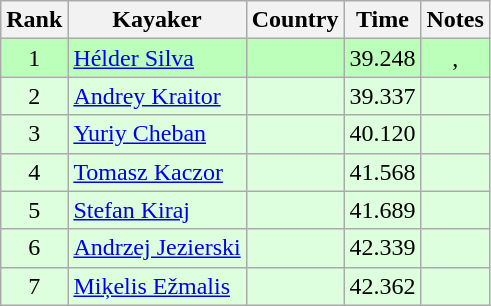<table class="wikitable" style="text-align:center">
<tr>
<th>Rank</th>
<th>Kayaker</th>
<th>Country</th>
<th>Time</th>
<th>Notes</th>
</tr>
<tr bgcolor=bbffbb>
<td>1</td>
<td align="left"><a href='#'>Hélder Silva</a></td>
<td align="left"></td>
<td>39.248</td>
<td>, <strong></strong></td>
</tr>
<tr bgcolor=ddffdd>
<td>2</td>
<td align="left"><a href='#'>Andrey Kraitor</a></td>
<td align="left"></td>
<td>39.337</td>
<td></td>
</tr>
<tr bgcolor=ddffdd>
<td>3</td>
<td align="left"><a href='#'>Yuriy Cheban</a></td>
<td align="left"></td>
<td>40.120</td>
<td></td>
</tr>
<tr bgcolor=ddffdd>
<td>4</td>
<td align="left"><a href='#'>Tomasz Kaczor</a></td>
<td align="left"></td>
<td>41.568</td>
<td></td>
</tr>
<tr bgcolor=ddffdd>
<td>5</td>
<td align="left"><a href='#'>Stefan Kiraj</a></td>
<td align="left"></td>
<td>41.689</td>
<td></td>
</tr>
<tr bgcolor=ddffdd>
<td>6</td>
<td align="left"><a href='#'>Andrzej Jezierski</a></td>
<td align="left"></td>
<td>42.339</td>
<td></td>
</tr>
<tr bgcolor=ddffdd>
<td>7</td>
<td align="left"><a href='#'>Miķelis Ežmalis</a></td>
<td align="left"></td>
<td>42.362</td>
<td></td>
</tr>
</table>
